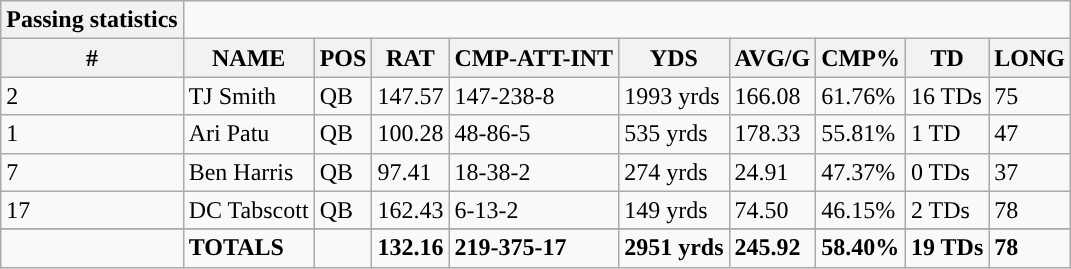<table class="wikitable">
<tr>
<th style="text-align:center; ">Passing statistics</th>
</tr>
<tr>
<th>#</th>
<th>NAME</th>
<th>POS</th>
<th>RAT</th>
<th>CMP-ATT-INT</th>
<th>YDS</th>
<th>AVG/G</th>
<th>CMP%</th>
<th>TD</th>
<th>LONG</th>
</tr>
<tr>
<td>2</td>
<td>TJ Smith</td>
<td>QB</td>
<td>147.57</td>
<td>147-238-8</td>
<td>1993 yrds</td>
<td>166.08</td>
<td>61.76%</td>
<td>16 TDs</td>
<td>75</td>
</tr>
<tr>
<td>1</td>
<td>Ari Patu</td>
<td>QB</td>
<td>100.28</td>
<td>48-86-5</td>
<td>535 yrds</td>
<td>178.33</td>
<td>55.81%</td>
<td>1 TD</td>
<td>47</td>
</tr>
<tr>
<td>7</td>
<td>Ben Harris</td>
<td>QB</td>
<td>97.41</td>
<td>18-38-2</td>
<td>274 yrds</td>
<td>24.91</td>
<td>47.37%</td>
<td>0 TDs</td>
<td>37</td>
</tr>
<tr>
<td>17</td>
<td>DC Tabscott</td>
<td>QB</td>
<td>162.43</td>
<td>6-13-2</td>
<td>149 yrds</td>
<td>74.50</td>
<td>46.15%</td>
<td>2 TDs</td>
<td>78</td>
</tr>
<tr>
</tr>
<tr>
<td></td>
<td><strong>TOTALS</strong></td>
<td></td>
<td><strong>132.16</strong></td>
<td><strong>219-375-17</strong></td>
<td><strong>2951 yrds</strong></td>
<td><strong>245.92</strong></td>
<td><strong>58.40%</strong></td>
<td><strong>19 TDs</strong></td>
<td><strong>78</strong></td>
</tr>
</table>
